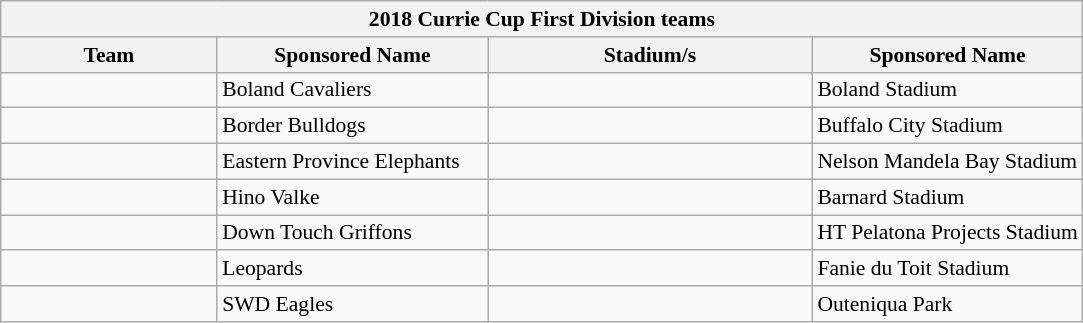<table class="wikitable collapsible sortable" style="text-align:left; font-size:90%;">
<tr>
<th colspan=4>2018 Currie Cup First Division teams</th>
</tr>
<tr>
<th width="20%">Team</th>
<th width="25%">Sponsored Name</th>
<th width="30%">Stadium/s</th>
<th width="25%">Sponsored Name</th>
</tr>
<tr>
<td></td>
<td>Boland Cavaliers</td>
<td></td>
<td>Boland Stadium</td>
</tr>
<tr>
<td></td>
<td>Border Bulldogs</td>
<td></td>
<td>Buffalo City Stadium</td>
</tr>
<tr>
<td></td>
<td>Eastern Province Elephants</td>
<td></td>
<td>Nelson Mandela Bay Stadium</td>
</tr>
<tr>
<td></td>
<td>Hino Valke</td>
<td></td>
<td>Barnard Stadium</td>
</tr>
<tr>
<td></td>
<td>Down Touch Griffons</td>
<td></td>
<td>HT Pelatona Projects Stadium</td>
</tr>
<tr>
<td></td>
<td>Leopards</td>
<td></td>
<td>Fanie du Toit Stadium</td>
</tr>
<tr>
<td></td>
<td>SWD Eagles</td>
<td></td>
<td>Outeniqua Park</td>
</tr>
</table>
